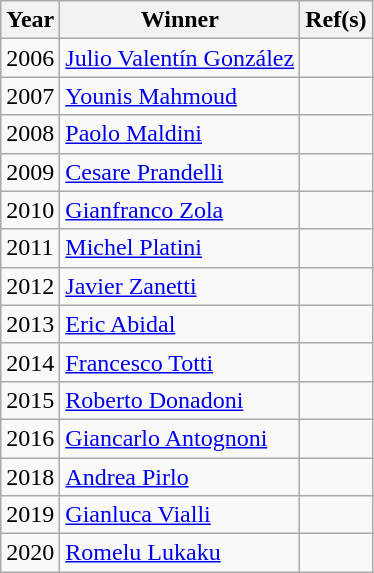<table class="wikitable">
<tr>
<th>Year</th>
<th>Winner</th>
<th>Ref(s)</th>
</tr>
<tr>
<td>2006</td>
<td> <a href='#'>Julio Valentín González</a></td>
<td></td>
</tr>
<tr>
<td>2007</td>
<td> <a href='#'>Younis Mahmoud</a></td>
<td></td>
</tr>
<tr>
<td>2008</td>
<td> <a href='#'>Paolo Maldini</a></td>
<td></td>
</tr>
<tr>
<td>2009</td>
<td> <a href='#'>Cesare Prandelli</a></td>
<td></td>
</tr>
<tr>
<td>2010</td>
<td> <a href='#'>Gianfranco Zola</a></td>
<td></td>
</tr>
<tr>
<td>2011</td>
<td> <a href='#'>Michel Platini</a></td>
<td></td>
</tr>
<tr>
<td>2012</td>
<td> <a href='#'>Javier Zanetti</a></td>
<td></td>
</tr>
<tr>
<td>2013</td>
<td> <a href='#'>Eric Abidal</a></td>
<td></td>
</tr>
<tr>
<td>2014</td>
<td> <a href='#'>Francesco Totti</a></td>
<td></td>
</tr>
<tr>
<td>2015</td>
<td> <a href='#'>Roberto Donadoni</a></td>
<td></td>
</tr>
<tr>
<td>2016</td>
<td> <a href='#'>Giancarlo Antognoni</a></td>
<td></td>
</tr>
<tr>
<td>2018</td>
<td> <a href='#'>Andrea Pirlo</a></td>
<td></td>
</tr>
<tr>
<td>2019</td>
<td> <a href='#'>Gianluca Vialli</a></td>
<td></td>
</tr>
<tr>
<td>2020</td>
<td> <a href='#'>Romelu Lukaku</a></td>
<td></td>
</tr>
</table>
